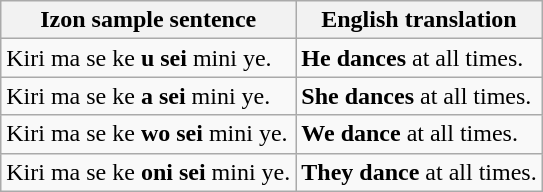<table class="wikitable">
<tr>
<th>Izon sample sentence</th>
<th>English translation</th>
</tr>
<tr>
<td>Kiri ma se ke <strong>u sei</strong> mini ye.</td>
<td><strong>He dances</strong> at all times.</td>
</tr>
<tr>
<td>Kiri ma se ke <strong>a sei</strong> mini ye.</td>
<td><strong>She dances</strong> at all times.</td>
</tr>
<tr>
<td>Kiri ma se ke <strong>wo sei</strong> mini ye.</td>
<td><strong>We dance</strong> at all times.</td>
</tr>
<tr>
<td>Kiri ma se ke <strong>oni sei</strong> mini ye.</td>
<td><strong>They dance</strong> at all times.</td>
</tr>
</table>
